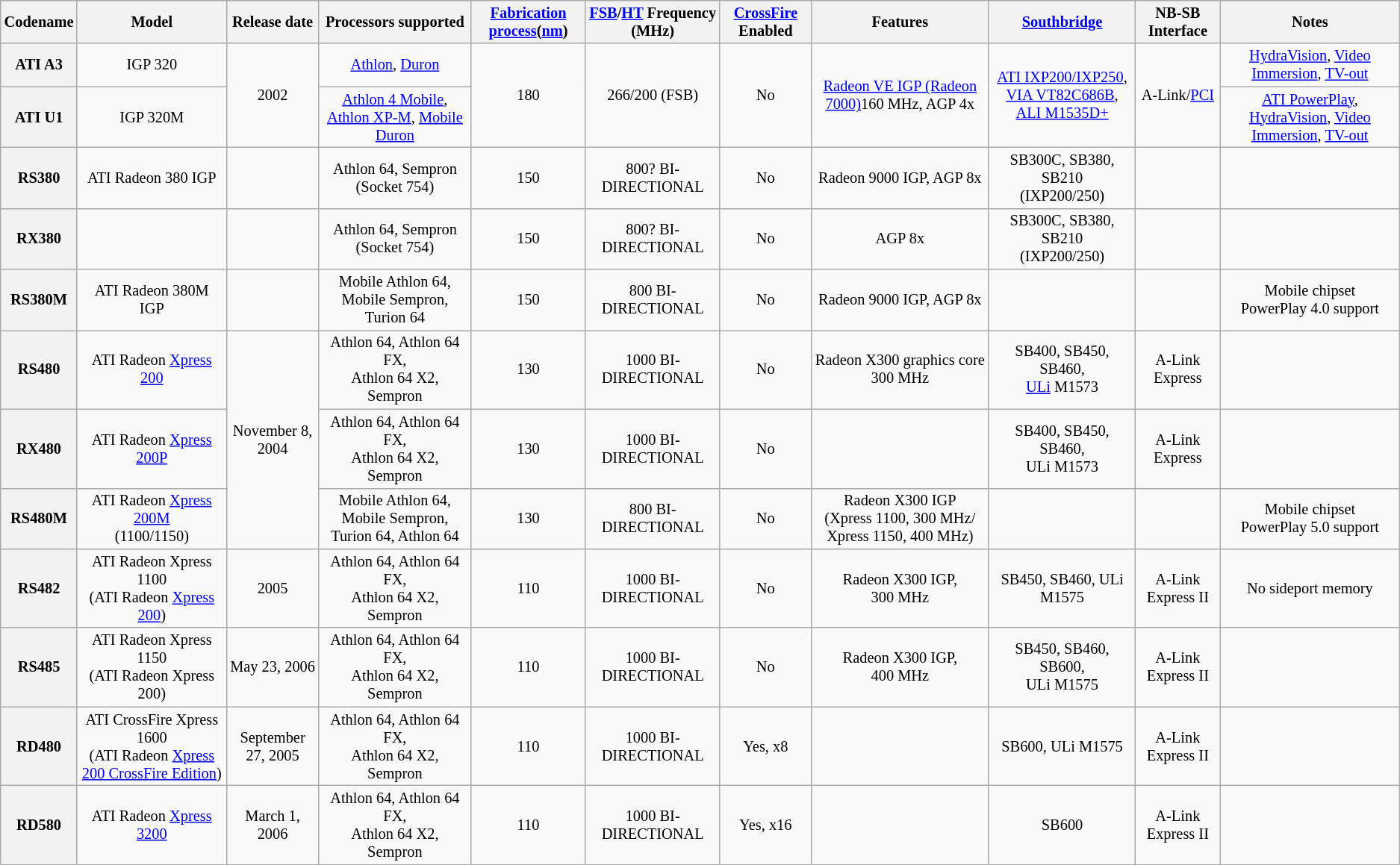<table class="wikitable" style="font-size: 85%; text-align: center; width: auto;">
<tr>
<th>Codename</th>
<th>Model</th>
<th>Release date</th>
<th>Processors supported</th>
<th><a href='#'>Fabrication process</a>(<a href='#'>nm</a>)</th>
<th><a href='#'>FSB</a>/<a href='#'>HT</a> Frequency (MHz)</th>
<th><a href='#'>CrossFire</a> Enabled</th>
<th>Features</th>
<th><a href='#'>Southbridge</a></th>
<th>NB-SB Interface</th>
<th>Notes</th>
</tr>
<tr>
<th scope="row">ATI A3</th>
<td>IGP 320</td>
<td rowspan=2>2002</td>
<td><a href='#'>Athlon</a>, <a href='#'>Duron</a></td>
<td rowspan=2>180</td>
<td rowspan=2>266/200 (FSB)</td>
<td rowspan=2>No</td>
<td rowspan=2><a href='#'>Radeon VE IGP (Radeon 7000)</a>160 MHz, AGP 4x</td>
<td rowspan=2><a href='#'>ATI IXP200/IXP250</a>,<br><a href='#'>VIA VT82C686B</a>, <a href='#'>ALI M1535D+</a></td>
<td rowspan=2>A-Link/<a href='#'>PCI</a></td>
<td><a href='#'>HydraVision</a>, <a href='#'>Video Immersion</a>, <a href='#'>TV-out</a></td>
</tr>
<tr>
<th scope="row">ATI U1</th>
<td>IGP 320M</td>
<td><a href='#'>Athlon 4 Mobile</a>, <a href='#'>Athlon XP-M</a>, <a href='#'>Mobile Duron</a></td>
<td><a href='#'>ATI PowerPlay</a>, <a href='#'>HydraVision</a>, <a href='#'>Video Immersion</a>, <a href='#'>TV-out</a></td>
</tr>
<tr>
<th style="text-align:center;">RS380</th>
<td>ATI Radeon 380 IGP</td>
<td></td>
<td>Athlon 64, Sempron (Socket 754)</td>
<td>150</td>
<td>800? BI-DIRECTIONAL</td>
<td>No</td>
<td>Radeon 9000 IGP, AGP 8x</td>
<td>SB300C, SB380, SB210<br>(IXP200/250)</td>
<td></td>
<td></td>
</tr>
<tr>
<th style="text-align:center;">RX380</th>
<td></td>
<td></td>
<td>Athlon 64, Sempron (Socket 754)</td>
<td>150</td>
<td>800? BI-DIRECTIONAL</td>
<td>No</td>
<td>AGP 8x</td>
<td>SB300C, SB380, SB210<br>(IXP200/250)</td>
<td></td>
<td></td>
</tr>
<tr>
<th style="text-align:center;">RS380M</th>
<td>ATI Radeon 380M IGP</td>
<td></td>
<td>Mobile Athlon 64, Mobile Sempron,<br>Turion 64</td>
<td>150</td>
<td>800 BI-DIRECTIONAL</td>
<td>No</td>
<td>Radeon 9000 IGP, AGP 8x</td>
<td></td>
<td></td>
<td>Mobile chipset <br> PowerPlay 4.0 support</td>
</tr>
<tr>
<th style="text-align:center;">RS480</th>
<td>ATI Radeon <a href='#'>Xpress 200</a></td>
<td rowspan="3">November 8, 2004</td>
<td>Athlon 64, Athlon 64 FX,<br>Athlon 64 X2, Sempron</td>
<td>130</td>
<td>1000 BI-DIRECTIONAL</td>
<td>No</td>
<td>Radeon X300 graphics core<br>300 MHz</td>
<td>SB400, SB450, SB460,<br><a href='#'>ULi</a> M1573</td>
<td>A-Link Express</td>
<td></td>
</tr>
<tr>
<th style="text-align:center;">RX480</th>
<td>ATI Radeon <a href='#'>Xpress 200P</a></td>
<td>Athlon 64, Athlon 64 FX,<br>Athlon 64 X2, Sempron</td>
<td>130</td>
<td>1000 BI-DIRECTIONAL</td>
<td>No</td>
<td></td>
<td>SB400, SB450, SB460,<br>ULi M1573</td>
<td>A-Link Express</td>
<td></td>
</tr>
<tr>
<th style="text-align:center;">RS480M</th>
<td>ATI Radeon  <a href='#'>Xpress 200M</a><br>(1100/1150)</td>
<td>Mobile Athlon 64, Mobile Sempron,<br>Turion 64, Athlon 64</td>
<td>130</td>
<td>800 BI-DIRECTIONAL</td>
<td>No</td>
<td>Radeon X300 IGP<br>(Xpress 1100, 300 MHz/<br>Xpress 1150, 400 MHz)</td>
<td></td>
<td></td>
<td>Mobile chipset <br>PowerPlay 5.0 support</td>
</tr>
<tr>
<th style="text-align:center;">RS482</th>
<td>ATI Radeon Xpress 1100<br>(ATI Radeon <a href='#'>Xpress 200</a>)</td>
<td>2005</td>
<td>Athlon 64, Athlon 64 FX, <br>Athlon 64 X2, Sempron</td>
<td>110</td>
<td>1000 BI-DIRECTIONAL</td>
<td>No</td>
<td>Radeon X300 IGP, 300 MHz</td>
<td>SB450, SB460, ULi M1575</td>
<td>A-Link Express II</td>
<td>No sideport memory</td>
</tr>
<tr>
<th style="text-align:center;">RS485</th>
<td>ATI Radeon Xpress 1150<br>(ATI Radeon Xpress 200)</td>
<td>May 23, 2006</td>
<td>Athlon 64, Athlon 64 FX, <br>Athlon 64 X2, Sempron</td>
<td>110</td>
<td>1000 BI-DIRECTIONAL</td>
<td>No</td>
<td>Radeon X300 IGP, 400 MHz</td>
<td>SB450, SB460, SB600,<br>ULi M1575</td>
<td>A-Link Express II</td>
<td></td>
</tr>
<tr>
<th style="text-align:center;">RD480</th>
<td>ATI CrossFire Xpress 1600<br>(ATI Radeon <a href='#'>Xpress 200 CrossFire Edition</a>)</td>
<td>September 27, 2005</td>
<td>Athlon 64, Athlon 64 FX,<br>Athlon 64 X2, Sempron</td>
<td>110</td>
<td>1000 BI-DIRECTIONAL</td>
<td>Yes, x8</td>
<td></td>
<td>SB600, ULi M1575</td>
<td>A-Link Express II</td>
<td></td>
</tr>
<tr>
<th style="text-align:center;">RD580</th>
<td>ATI Radeon <a href='#'>Xpress 3200</a></td>
<td>March 1, 2006</td>
<td>Athlon 64, Athlon 64 FX,<br>Athlon 64 X2, Sempron</td>
<td>110</td>
<td>1000 BI-DIRECTIONAL</td>
<td>Yes, x16</td>
<td></td>
<td>SB600</td>
<td>A-Link Express II</td>
<td></td>
</tr>
</table>
